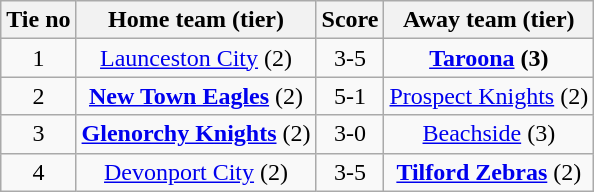<table class="wikitable" style="text-align:center">
<tr>
<th>Tie no</th>
<th>Home team (tier)</th>
<th>Score</th>
<th>Away team (tier)</th>
</tr>
<tr>
<td>1</td>
<td><a href='#'>Launceston City</a> (2)</td>
<td>3-5</td>
<td><strong><a href='#'>Taroona</a> (3)</strong></td>
</tr>
<tr>
<td>2</td>
<td><strong><a href='#'>New Town Eagles</a></strong> (2)</td>
<td>5-1</td>
<td><a href='#'>Prospect Knights</a> (2)</td>
</tr>
<tr>
<td>3</td>
<td><strong><a href='#'>Glenorchy Knights</a></strong> (2)</td>
<td>3-0</td>
<td><a href='#'>Beachside</a> (3)</td>
</tr>
<tr>
<td>4</td>
<td><a href='#'>Devonport City</a> (2)</td>
<td>3-5</td>
<td><strong><a href='#'>Tilford Zebras</a></strong> (2)</td>
</tr>
</table>
